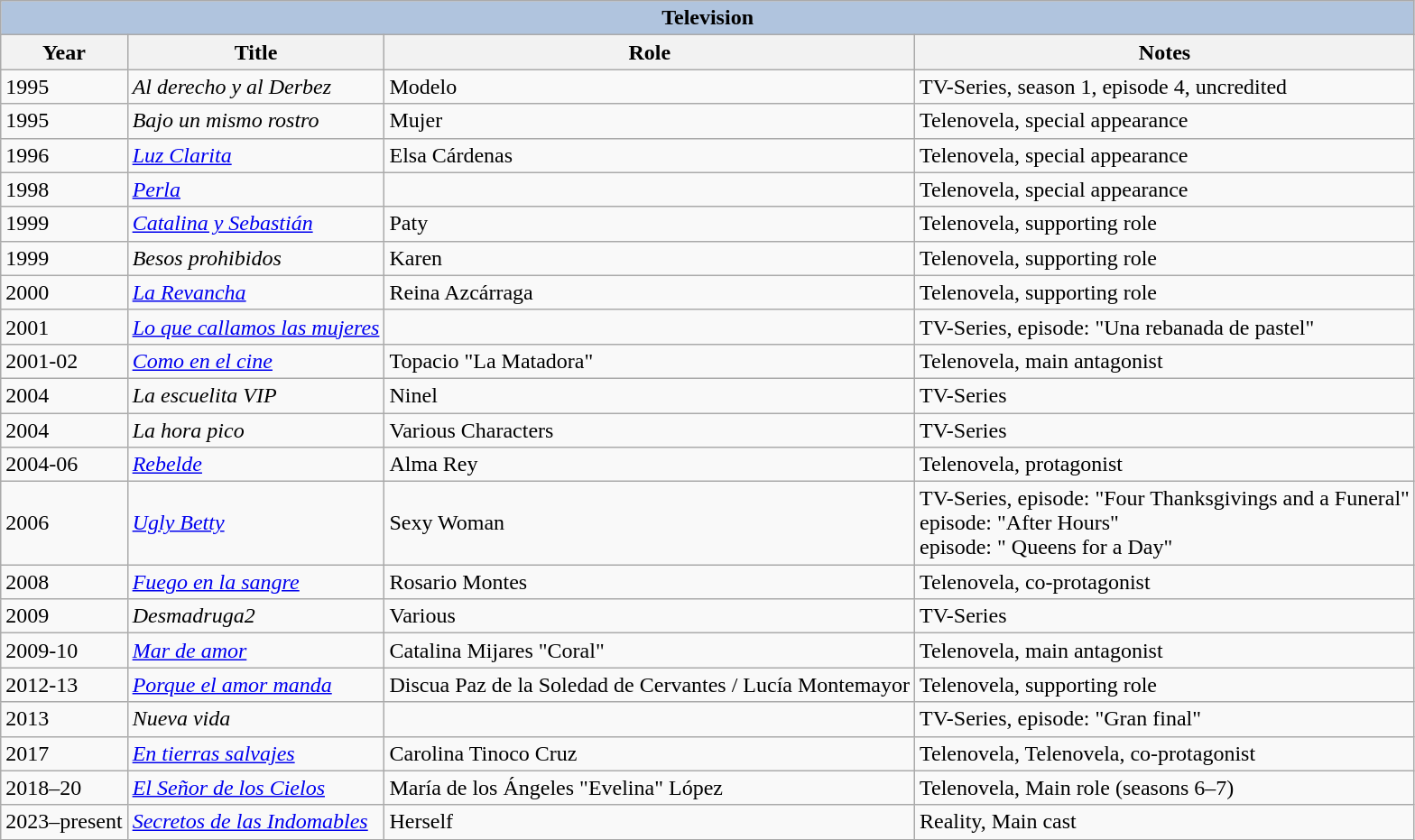<table class="wikitable">
<tr>
<th colspan="4" style="background:LightSteelBlue;">Television</th>
</tr>
<tr>
<th>Year</th>
<th>Title</th>
<th>Role</th>
<th>Notes</th>
</tr>
<tr>
<td>1995</td>
<td><em>Al derecho y al Derbez</em></td>
<td>Modelo</td>
<td>TV-Series, season 1, episode 4, uncredited</td>
</tr>
<tr>
<td>1995</td>
<td><em>Bajo un mismo rostro </em></td>
<td>Mujer</td>
<td>Telenovela, special appearance</td>
</tr>
<tr>
<td>1996</td>
<td><em><a href='#'>Luz Clarita</a></em></td>
<td>Elsa Cárdenas</td>
<td>Telenovela, special appearance</td>
</tr>
<tr>
<td>1998</td>
<td><em><a href='#'>Perla</a></em></td>
<td></td>
<td>Telenovela, special appearance</td>
</tr>
<tr>
<td>1999</td>
<td><em><a href='#'>Catalina y Sebastián</a></em></td>
<td>Paty</td>
<td>Telenovela, supporting role</td>
</tr>
<tr>
<td>1999</td>
<td><em>Besos prohibidos</em></td>
<td>Karen</td>
<td>Telenovela, supporting role</td>
</tr>
<tr>
<td>2000</td>
<td><em><a href='#'>La Revancha</a></em></td>
<td>Reina Azcárraga</td>
<td>Telenovela, supporting role</td>
</tr>
<tr>
<td>2001</td>
<td><em><a href='#'>Lo que callamos las mujeres</a></em></td>
<td></td>
<td>TV-Series, episode: "Una rebanada de pastel"</td>
</tr>
<tr>
<td>2001-02</td>
<td><em><a href='#'>Como en el cine</a></em></td>
<td>Topacio "La Matadora"</td>
<td>Telenovela, main antagonist</td>
</tr>
<tr>
<td>2004</td>
<td><em>La escuelita VIP </em></td>
<td>Ninel</td>
<td>TV-Series</td>
</tr>
<tr>
<td>2004</td>
<td><em>La hora pico</em></td>
<td>Various Characters</td>
<td>TV-Series</td>
</tr>
<tr>
<td>2004-06</td>
<td><em><a href='#'>Rebelde</a></em></td>
<td>Alma Rey</td>
<td>Telenovela, protagonist</td>
</tr>
<tr>
<td>2006</td>
<td><em><a href='#'>Ugly Betty</a></em></td>
<td>Sexy Woman</td>
<td>TV-Series, episode: "Four Thanksgivings and a Funeral"<br>episode: "After Hours"<br>episode: " Queens for a Day"</td>
</tr>
<tr>
<td>2008</td>
<td><em><a href='#'>Fuego en la sangre</a></em></td>
<td>Rosario Montes</td>
<td>Telenovela, co-protagonist</td>
</tr>
<tr>
<td>2009</td>
<td><em>Desmadruga2</em></td>
<td>Various</td>
<td>TV-Series</td>
</tr>
<tr>
<td>2009-10</td>
<td><em><a href='#'>Mar de amor</a></em></td>
<td>Catalina Mijares "Coral"</td>
<td>Telenovela, main antagonist</td>
</tr>
<tr>
<td>2012-13</td>
<td><em><a href='#'>Porque el amor manda</a></em></td>
<td>Discua Paz de la Soledad de Cervantes / Lucía Montemayor</td>
<td>Telenovela, supporting role</td>
</tr>
<tr>
<td>2013</td>
<td><em>Nueva vida</em></td>
<td></td>
<td>TV-Series, episode: "Gran final"</td>
</tr>
<tr>
<td>2017</td>
<td><em><a href='#'>En tierras salvajes</a></em></td>
<td>Carolina Tinoco Cruz</td>
<td>Telenovela, Telenovela, co-protagonist</td>
</tr>
<tr>
<td>2018–20</td>
<td><em><a href='#'>El Señor de los Cielos</a></em></td>
<td>María de los Ángeles "Evelina" López</td>
<td>Telenovela, Main role (seasons 6–7)</td>
</tr>
<tr>
<td>2023–present</td>
<td><em><a href='#'>Secretos de las Indomables</a></em></td>
<td>Herself</td>
<td>Reality, Main cast</td>
</tr>
</table>
